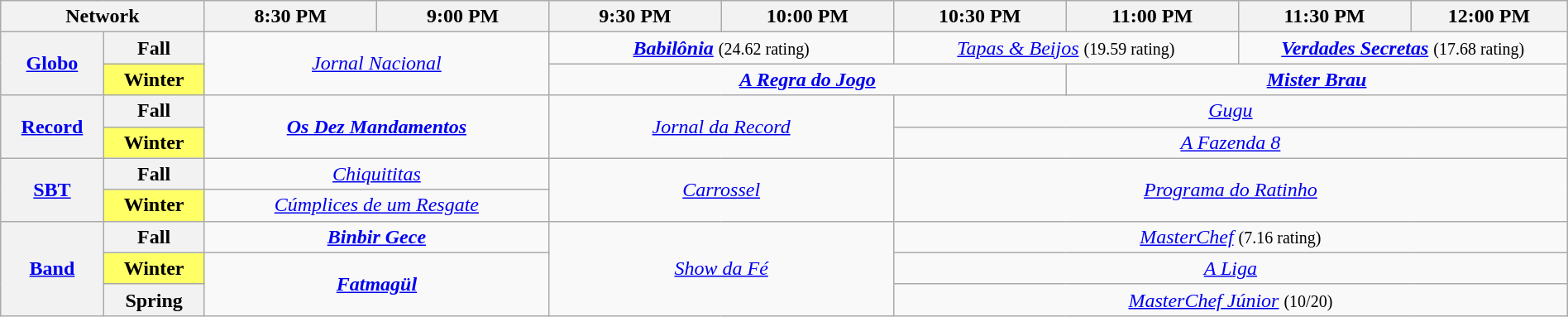<table class="wikitable" style="width:100%;margin-right:0;text-align:center">
<tr>
<th colspan="2" style="width:13%;">Network</th>
<th style="width:11%;">8:30 PM</th>
<th style="width:11%;">9:00 PM</th>
<th style="width:11%;">9:30 PM</th>
<th style="width:11%;">10:00 PM</th>
<th style="width:11%;">10:30 PM</th>
<th style="width:11%;">11:00 PM</th>
<th style="width:11%;">11:30 PM</th>
<th style="width:11%;">12:00 PM</th>
</tr>
<tr>
<th rowspan=2><a href='#'>Globo</a></th>
<th>Fall</th>
<td rowspan=2 colspan=2><em><a href='#'>Jornal Nacional</a></em></td>
<td colspan=2><strong><em><a href='#'>Babilônia</a></em></strong> <small>(24.62 rating)</small></td>
<td colspan=2><em><a href='#'>Tapas & Beijos</a></em> <small>(19.59 rating)</small></td>
<td colspan=2><strong><em><a href='#'>Verdades Secretas</a></em></strong> <small>(17.68 rating)</small></td>
</tr>
<tr>
<th style="background:#FFFF66;">Winter</th>
<td colspan=3><strong><em><a href='#'>A Regra do Jogo</a></em></strong></td>
<td colspan=3><strong><em><a href='#'>Mister Brau</a></em></strong></td>
</tr>
<tr>
<th rowspan=2><a href='#'>Record</a></th>
<th>Fall</th>
<td colspan=2 rowspan=2><strong><em><a href='#'>Os Dez Mandamentos</a></em></strong></td>
<td colspan=2 rowspan=2><em><a href='#'>Jornal da Record</a></em></td>
<td colspan=4><em><a href='#'>Gugu</a></em></td>
</tr>
<tr>
<th style="background:#FFFF66;">Winter</th>
<td colspan=4><em><a href='#'>A Fazenda 8</a></em></td>
</tr>
<tr>
<th rowspan=2><a href='#'>SBT</a></th>
<th>Fall</th>
<td colspan=2><em><a href='#'>Chiquititas</a></em></td>
<td colspan=2 rowspan=2><em><a href='#'>Carrossel</a></em></td>
<td colspan=4 rowspan=2><em><a href='#'>Programa do Ratinho</a></em></td>
</tr>
<tr>
<th style="background:#FFFF66;">Winter</th>
<td colspan=2><em><a href='#'>Cúmplices de um Resgate</a></em></td>
</tr>
<tr>
<th rowspan=3><a href='#'>Band</a></th>
<th>Fall</th>
<td colspan=2><strong><em><a href='#'>Binbir Gece</a></em></strong></td>
<td colspan=2 rowspan=3><em><a href='#'>Show da Fé</a></em></td>
<td colspan=4><em><a href='#'>MasterChef</a></em> <small>(7.16 rating)</small></td>
</tr>
<tr>
<th style="background:#FFFF66;">Winter</th>
<td colspan=2 rowspan=2><strong><em><a href='#'>Fatmagül</a></em></strong></td>
<td colspan=4><em><a href='#'>A Liga</a></em></td>
</tr>
<tr>
<th>Spring</th>
<td colspan=4><em><a href='#'>MasterChef Júnior</a></em> <small>(10/20)</small></td>
</tr>
</table>
